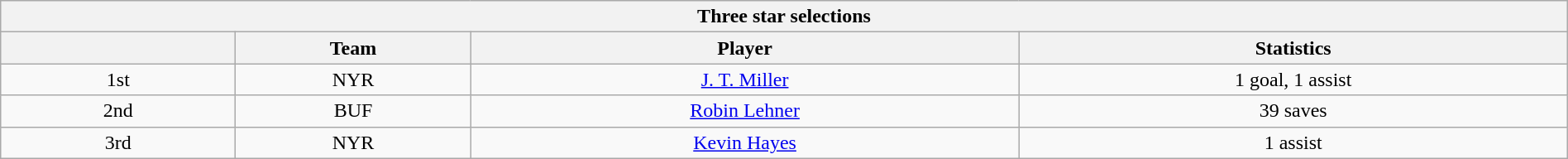<table class="wikitable" style="width:100%;text-align: center;">
<tr>
<th colspan=4>Three star selections</th>
</tr>
<tr>
<th style="width:15%;"></th>
<th style="width:15%;">Team</th>
<th style="width:35%;">Player</th>
<th style="width:35%;">Statistics</th>
</tr>
<tr>
<td>1st</td>
<td>NYR</td>
<td><a href='#'>J. T. Miller</a></td>
<td>1 goal, 1 assist</td>
</tr>
<tr>
<td>2nd</td>
<td>BUF</td>
<td><a href='#'>Robin Lehner</a></td>
<td>39 saves</td>
</tr>
<tr>
<td>3rd</td>
<td>NYR</td>
<td><a href='#'>Kevin Hayes</a></td>
<td>1 assist</td>
</tr>
</table>
